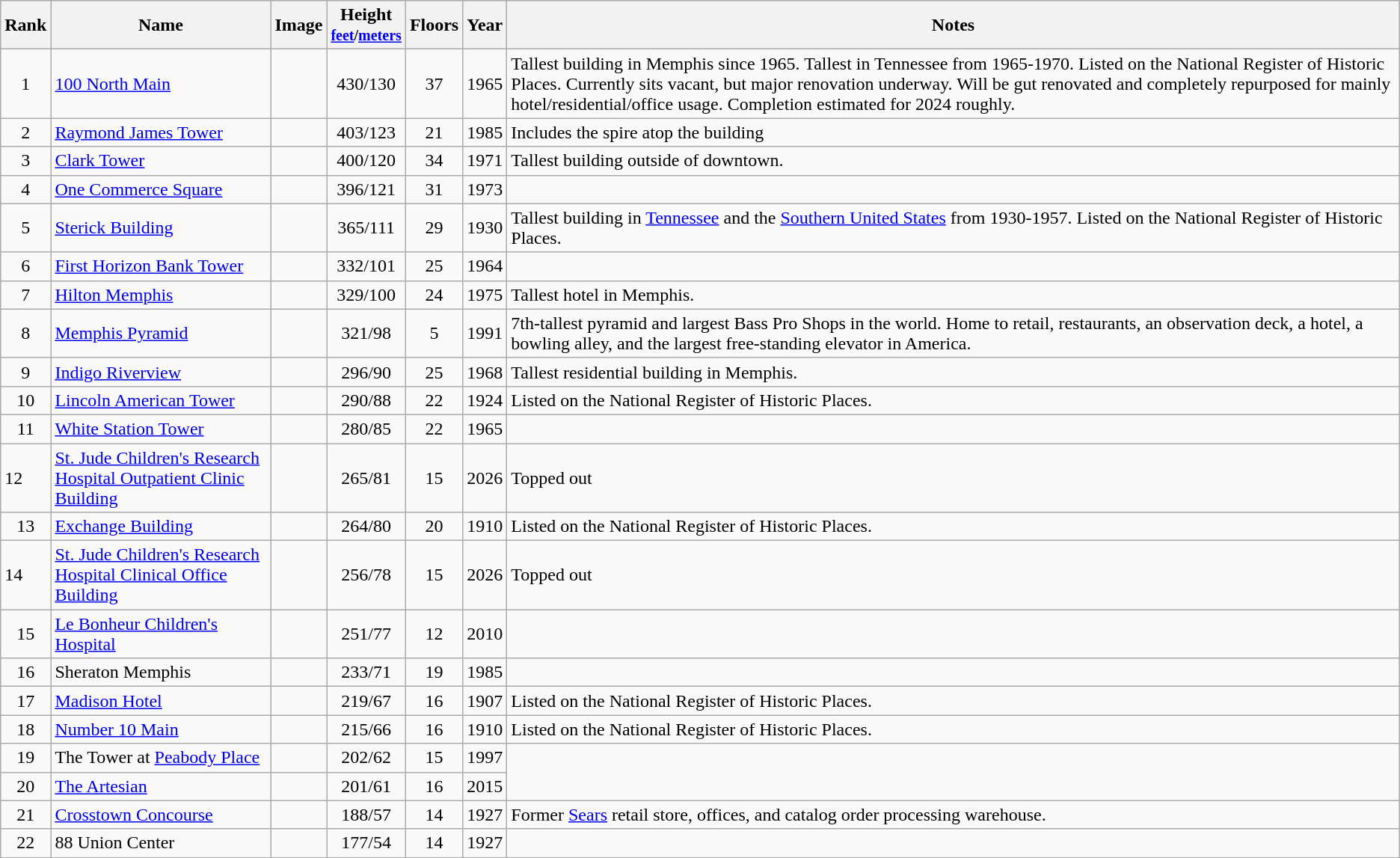<table class="wikitable sortable">
<tr>
<th>Rank</th>
<th>Name</th>
<th>Image</th>
<th>Height<br><small><a href='#'>feet</a>/<a href='#'>meters</a></small></th>
<th>Floors</th>
<th>Year</th>
<th class="unsortable">Notes</th>
</tr>
<tr>
<td align="center">1</td>
<td><a href='#'>100 North Main</a></td>
<td></td>
<td style="text-align:center;" data-sort-value="7002131064000000000">430/130</td>
<td align="center">37</td>
<td align="center">1965</td>
<td>Tallest building in Memphis since 1965. Tallest in Tennessee from 1965-1970. Listed on the National Register of Historic Places. Currently sits vacant, but major renovation underway. Will be gut renovated and completely repurposed for mainly hotel/residential/office usage. Completion estimated for 2024 roughly.</td>
</tr>
<tr>
<td align="center">2</td>
<td><a href='#'>Raymond James Tower</a></td>
<td></td>
<td style="text-align:center;" data-sort-value="7002122834400000000">403/123</td>
<td align="center">21</td>
<td align="center">1985</td>
<td>Includes the spire atop the building</td>
</tr>
<tr>
<td align="center">3</td>
<td><a href='#'>Clark Tower</a></td>
<td></td>
<td style="text-align:center;" data-sort-value="7002121920000000000">400/120</td>
<td align="center">34</td>
<td align="center">1971</td>
<td>Tallest building outside of downtown.</td>
</tr>
<tr>
<td align="center">4</td>
<td><a href='#'>One Commerce Square</a></td>
<td></td>
<td style="text-align:center;" data-sort-value="7002120700800000000">396/121</td>
<td align="center">31</td>
<td align="center">1973</td>
<td></td>
</tr>
<tr>
<td align="center">5</td>
<td><a href='#'>Sterick Building</a></td>
<td></td>
<td style="text-align:center;" data-sort-value="7002111252000000000">365/111</td>
<td align="center">29</td>
<td align="center">1930</td>
<td>Tallest building in <a href='#'>Tennessee</a> and the <a href='#'>Southern United States</a> from 1930-1957. Listed on the National Register of Historic Places.</td>
</tr>
<tr>
<td align="center">6</td>
<td><a href='#'>First Horizon Bank Tower</a></td>
<td></td>
<td style="text-align:center;" data-sort-value="7002101193600000000">332/101</td>
<td align="center">25</td>
<td align="center">1964</td>
<td></td>
</tr>
<tr>
<td align="center">7</td>
<td><a href='#'>Hilton Memphis</a></td>
<td></td>
<td style="text-align:center;" data-sort-value="7002100279200000000">329/100</td>
<td align="center">24</td>
<td align="center">1975</td>
<td>Tallest hotel in Memphis.</td>
</tr>
<tr>
<td align="center">8</td>
<td><a href='#'>Memphis Pyramid</a></td>
<td></td>
<td style="text-align:center;" data-sort-value="7001978408000000000">321/98</td>
<td align="center">5</td>
<td align="center">1991</td>
<td>7th-tallest pyramid and largest Bass Pro Shops in the world. Home to retail, restaurants, an observation deck, a hotel, a bowling alley, and the largest free-standing elevator in America.</td>
</tr>
<tr>
<td align="center">9</td>
<td><a href='#'>Indigo Riverview</a></td>
<td></td>
<td style="text-align:center;" data-sort-value="7001902208000000000">296/90</td>
<td align="center">25</td>
<td align="center">1968</td>
<td>Tallest residential building in Memphis.</td>
</tr>
<tr>
<td align="center">10</td>
<td><a href='#'>Lincoln American Tower</a></td>
<td></td>
<td style="text-align:center;" data-sort-value="7001883920000000000">290/88</td>
<td align="center">22</td>
<td align="center">1924</td>
<td>Listed on the National Register of Historic Places.</td>
</tr>
<tr>
<td align="center">11</td>
<td><a href='#'>White Station Tower</a></td>
<td></td>
<td style="text-align:center;" data-sort-value="7001853440000000000">280/85</td>
<td align="center">22</td>
<td align="center">1965</td>
<td></td>
</tr>
<tr>
<td>12</td>
<td><a href='#'>St. Jude Children's Research Hospital Outpatient Clinic Building</a></td>
<td></td>
<td style="text-align:center;" data-sort-value="7001804672000000000">265/81</td>
<td align="center">15</td>
<td align="center">2026</td>
<td>Topped out</td>
</tr>
<tr>
<td align="center">13</td>
<td><a href='#'>Exchange Building</a></td>
<td></td>
<td style="text-align:center;" data-sort-value="7001804672000000000">264/80</td>
<td align="center">20</td>
<td align="center">1910</td>
<td>Listed on the National Register of Historic Places.</td>
</tr>
<tr>
<td>14</td>
<td><a href='#'>St. Jude Children's Research Hospital Clinical Office Building</a></td>
<td></td>
<td style="text-align:center;" data-sort-value="7001804672000000000">256/78</td>
<td align="center">15</td>
<td align="center">2026</td>
<td>Topped out</td>
</tr>
<tr>
<td align="center">15</td>
<td><a href='#'>Le Bonheur Children's Hospital</a></td>
<td></td>
<td style="text-align:center;" data-sort-value="7001765048000000000">251/77</td>
<td align="center">12</td>
<td align="center">2010</td>
</tr>
<tr>
<td align="center">16</td>
<td>Sheraton Memphis</td>
<td></td>
<td style="text-align:center;" data-sort-value="7001710184000000000">233/71</td>
<td align="center">19</td>
<td align="center">1985</td>
<td></td>
</tr>
<tr>
<td align="center">17</td>
<td><a href='#'>Madison Hotel</a></td>
<td></td>
<td style="text-align:center;" data-sort-value="7001667512000000000">219/67</td>
<td align="center">16</td>
<td align="center">1907</td>
<td>Listed on the National Register of Historic Places.</td>
</tr>
<tr>
<td align="center">18</td>
<td><a href='#'>Number 10 Main</a></td>
<td></td>
<td style="text-align:center;" data-sort-value="7001655320000000000">215/66</td>
<td align="center">16</td>
<td align="center">1910</td>
<td>Listed on the National Register of Historic Places.</td>
</tr>
<tr>
<td align="center">19</td>
<td>The Tower at <a href='#'>Peabody Place</a></td>
<td></td>
<td style="text-align:center;" data-sort-value="7001615696000000000">202/62</td>
<td align="center">15</td>
<td align="center">1997</td>
</tr>
<tr>
<td align="center">20</td>
<td><a href='#'>The Artesian</a></td>
<td></td>
<td style="text-align:center;" data-sort-value="7001612648000000000">201/61</td>
<td align="center">16</td>
<td align="center">2015</td>
</tr>
<tr>
<td align="center">21</td>
<td><a href='#'>Crosstown Concourse</a></td>
<td></td>
<td style="text-align:center;" data-sort-value="7001573024000000000">188/57</td>
<td align="center">14</td>
<td align="center">1927</td>
<td>Former <a href='#'>Sears</a> retail store, offices, and catalog order processing warehouse.</td>
</tr>
<tr>
<td align="center">22</td>
<td>88 Union Center</td>
<td></td>
<td style="text-align:center;" data-sort-value="7001539496000000000">177/54</td>
<td align="center">14</td>
<td align="center">1927</td>
<td></td>
</tr>
<tr>
</tr>
</table>
